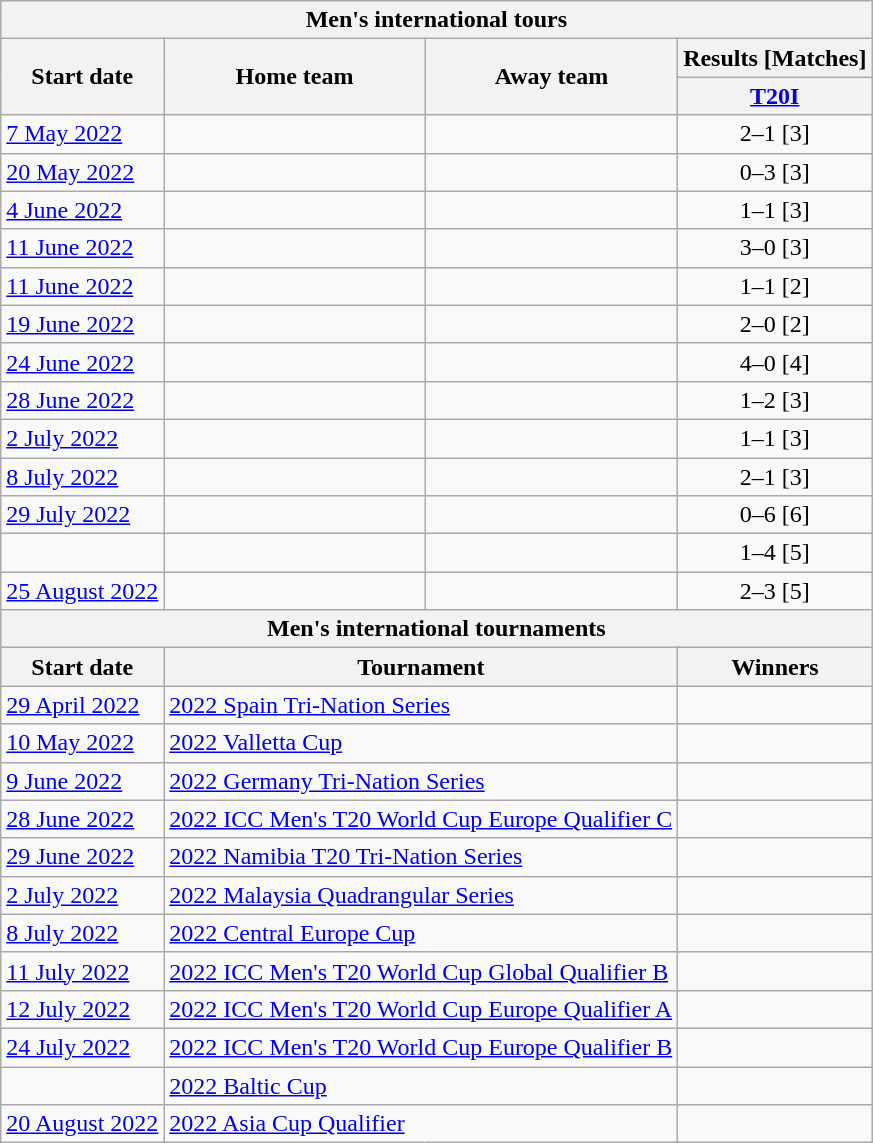<table class="wikitable" style="text-align:center;">
<tr>
<th colspan=6>Men's international tours</th>
</tr>
<tr>
<th rowspan=2>Start date</th>
<th rowspan=2>Home team</th>
<th rowspan=2>Away team</th>
<th colspan=3>Results [Matches]</th>
</tr>
<tr>
<th colspan=3><a href='#'>T20I</a></th>
</tr>
<tr>
<td style="text-align:left"><a href='#'>7 May 2022</a></td>
<td style="text-align:left"></td>
<td style="text-align:left"></td>
<td colspan=3>2–1 [3]</td>
</tr>
<tr>
<td style="text-align:left"><a href='#'>20 May 2022</a></td>
<td style="text-align:left"></td>
<td style="text-align:left"></td>
<td colspan=3>0–3 [3]</td>
</tr>
<tr>
<td style="text-align:left"><a href='#'>4 June 2022</a></td>
<td style="text-align:left"></td>
<td style="text-align:left"></td>
<td colspan=3>1–1 [3]</td>
</tr>
<tr>
<td style="text-align:left"><a href='#'>11 June 2022</a></td>
<td style="text-align:left"></td>
<td style="text-align:left"></td>
<td colspan=3>3–0 [3]</td>
</tr>
<tr>
<td style="text-align:left"><a href='#'>11 June 2022</a></td>
<td style="text-align:left"></td>
<td style="text-align:left"></td>
<td colspan=3>1–1 [2]</td>
</tr>
<tr>
<td style="text-align:left"><a href='#'>19 June 2022</a></td>
<td style="text-align:left"></td>
<td style="text-align:left"></td>
<td colspan=3>2–0 [2]</td>
</tr>
<tr>
<td style="text-align:left"><a href='#'>24 June 2022</a></td>
<td style="text-align:left"></td>
<td style="text-align:left"></td>
<td colspan=3>4–0 [4]</td>
</tr>
<tr>
<td style="text-align:left"><a href='#'>28 June 2022</a></td>
<td style="text-align:left"></td>
<td style="text-align:left"></td>
<td colspan=3>1–2 [3]</td>
</tr>
<tr>
<td style="text-align:left"><a href='#'>2 July 2022</a></td>
<td style="text-align:left"></td>
<td style="text-align:left"></td>
<td colspan=3>1–1 [3]</td>
</tr>
<tr>
<td style="text-align:left"><a href='#'>8 July 2022</a></td>
<td style="text-align:left"></td>
<td style="text-align:left"></td>
<td colspan=3>2–1 [3]</td>
</tr>
<tr>
<td style="text-align:left"><a href='#'>29 July 2022</a></td>
<td style="text-align:left"></td>
<td style="text-align:left"></td>
<td colspan=3>0–6 [6]</td>
</tr>
<tr>
<td style="text-align:left"><a href='#'></a></td>
<td style="text-align:left"> </td>
<td style="text-align:left"></td>
<td colspan=3>1–4 [5]</td>
</tr>
<tr>
<td style="text-align:left"><a href='#'>25 August 2022</a></td>
<td style="text-align:left"></td>
<td style="text-align:left"></td>
<td colspan=3>2–3 [5]</td>
</tr>
<tr>
<th colspan=6>Men's international tournaments</th>
</tr>
<tr>
<th>Start date</th>
<th colspan=3>Tournament</th>
<th colspan=2>Winners</th>
</tr>
<tr>
<td style="text-align:left"><a href='#'>29 April 2022</a></td>
<td style="text-align:left" colspan=3> <a href='#'>2022 Spain Tri-Nation Series</a></td>
<td style="text-align:left" colspan=3></td>
</tr>
<tr>
<td style="text-align:left"><a href='#'>10 May 2022</a></td>
<td style="text-align:left" colspan=3> <a href='#'>2022 Valletta Cup</a></td>
<td style="text-align:left" colspan=3></td>
</tr>
<tr>
<td style="text-align:left"><a href='#'>9 June 2022</a></td>
<td style="text-align:left" colspan=3> <a href='#'>2022 Germany Tri-Nation Series</a></td>
<td style="text-align:left" colspan=3></td>
</tr>
<tr>
<td style="text-align:left"><a href='#'>28 June 2022</a></td>
<td style="text-align:left" colspan=3> <a href='#'>2022 ICC Men's T20 World Cup Europe Qualifier C</a></td>
<td style="text-align:left" colspan=3></td>
</tr>
<tr>
<td style="text-align:left"><a href='#'>29 June 2022</a></td>
<td style="text-align:left" colspan=3> <a href='#'>2022 Namibia T20 Tri-Nation Series</a></td>
<td style="text-align:left" colspan=3></td>
</tr>
<tr>
<td style="text-align:left"><a href='#'>2 July 2022</a></td>
<td style="text-align:left" colspan=3> <a href='#'>2022 Malaysia Quadrangular Series</a></td>
<td style="text-align:left" colspan=3></td>
</tr>
<tr>
<td style="text-align:left"><a href='#'>8 July 2022</a></td>
<td style="text-align:left" colspan=3> <a href='#'>2022 Central Europe Cup</a></td>
<td style="text-align:left" colspan=3></td>
</tr>
<tr>
<td style="text-align:left"><a href='#'>11 July 2022</a></td>
<td style="text-align:left" colspan=3> <a href='#'>2022 ICC Men's T20 World Cup Global Qualifier B</a></td>
<td style="text-align:left" colspan=3></td>
</tr>
<tr>
<td style="text-align:left"><a href='#'>12 July 2022</a></td>
<td style="text-align:left" colspan=3> <a href='#'>2022 ICC Men's T20 World Cup Europe Qualifier A</a></td>
<td style="text-align:left" colspan=3></td>
</tr>
<tr>
<td style="text-align:left"><a href='#'>24 July 2022</a></td>
<td style="text-align:left" colspan=3> <a href='#'>2022 ICC Men's T20 World Cup Europe Qualifier B</a></td>
<td style="text-align:left" colspan=3></td>
</tr>
<tr>
<td style="text-align:left"><a href='#'></a></td>
<td style="text-align:left" colspan=3> <a href='#'>2022 Baltic Cup</a></td>
<td style="text-align:left" colspan=2></td>
</tr>
<tr>
<td style="text-align:left"><a href='#'>20 August 2022</a></td>
<td style="text-align:left" colspan=3> <a href='#'>2022 Asia Cup Qualifier</a></td>
<td style="text-align:left" colspan=3></td>
</tr>
</table>
